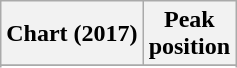<table class="wikitable sortable plainrowheaders" style="text-align:center">
<tr>
<th scope="col">Chart (2017)</th>
<th scope="col">Peak<br>position</th>
</tr>
<tr>
</tr>
<tr>
</tr>
<tr>
</tr>
<tr>
</tr>
<tr>
</tr>
<tr>
</tr>
<tr>
</tr>
<tr>
</tr>
<tr>
</tr>
<tr>
</tr>
<tr>
</tr>
<tr>
</tr>
<tr>
</tr>
<tr>
</tr>
</table>
